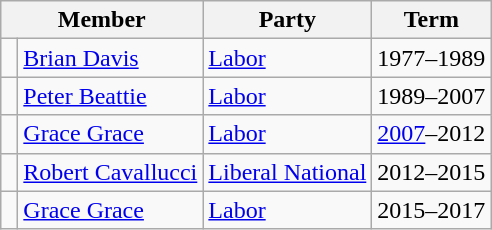<table class="wikitable">
<tr>
<th colspan="2">Member</th>
<th>Party</th>
<th>Term</th>
</tr>
<tr>
<td> </td>
<td><a href='#'>Brian Davis</a></td>
<td><a href='#'>Labor</a></td>
<td>1977–1989</td>
</tr>
<tr>
<td> </td>
<td><a href='#'>Peter Beattie</a></td>
<td><a href='#'>Labor</a></td>
<td>1989–2007</td>
</tr>
<tr>
<td> </td>
<td><a href='#'>Grace Grace</a></td>
<td><a href='#'>Labor</a></td>
<td><a href='#'>2007</a>–2012</td>
</tr>
<tr>
<td> </td>
<td><a href='#'>Robert Cavallucci</a></td>
<td><a href='#'>Liberal National</a></td>
<td>2012–2015</td>
</tr>
<tr>
<td> </td>
<td><a href='#'>Grace Grace</a></td>
<td><a href='#'>Labor</a></td>
<td>2015–2017</td>
</tr>
</table>
